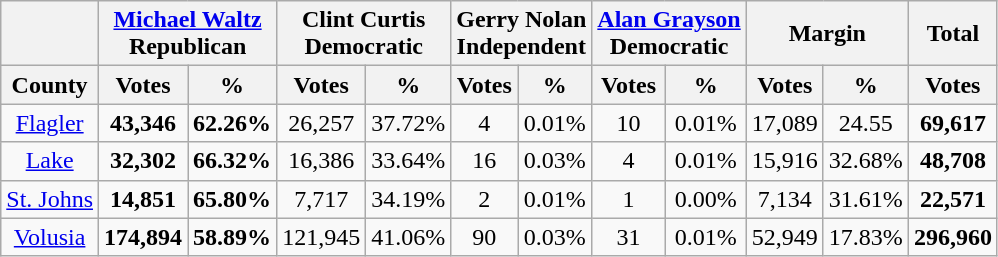<table class="wikitable sortable" style="text-align:center">
<tr>
<th></th>
<th style="text-align:center;" colspan="2"><a href='#'>Michael Waltz</a><br>Republican</th>
<th style="text-align:center;" colspan="2">Clint Curtis<br>Democratic</th>
<th style="text-align:center;" colspan="2">Gerry Nolan<br>Independent</th>
<th style="text-align:center;" colspan="2"><a href='#'>Alan Grayson</a><br>Democratic</th>
<th style="text-align:center;" colspan="2">Margin</th>
<th style="text-align:center;">Total</th>
</tr>
<tr>
<th align=center>County</th>
<th style="text-align:center;" data-sort-type="number">Votes</th>
<th style="text-align:center;" data-sort-type="number">%</th>
<th style="text-align:center;" data-sort-type="number">Votes</th>
<th style="text-align:center;" data-sort-type="number">%</th>
<th style="text-align:center;" data-sort-type="number">Votes</th>
<th style="text-align:center;" data-sort-type="number">%</th>
<th style="text-align:center;" data-sort-type="number">Votes</th>
<th style="text-align:center;" data-sort-type="number">%</th>
<th style="text-align:center;" data-sort-type="number">Votes</th>
<th style="text-align:center;" data-sort-type="number">%</th>
<th style="text-align:center;" data-sort-type="number">Votes</th>
</tr>
<tr>
<td align=center><a href='#'>Flagler</a></td>
<td><strong>43,346</strong></td>
<td><strong>62.26%</strong></td>
<td>26,257</td>
<td>37.72%</td>
<td>4</td>
<td>0.01%</td>
<td>10</td>
<td>0.01%</td>
<td>17,089</td>
<td>24.55</td>
<td><strong>69,617</strong></td>
</tr>
<tr>
<td align=center><a href='#'>Lake</a></td>
<td><strong>32,302</strong></td>
<td><strong>66.32%</strong></td>
<td>16,386</td>
<td>33.64%</td>
<td>16</td>
<td>0.03%</td>
<td>4</td>
<td>0.01%</td>
<td>15,916</td>
<td>32.68%</td>
<td><strong>48,708</strong></td>
</tr>
<tr>
<td align=center><a href='#'>St. Johns</a></td>
<td><strong>14,851</strong></td>
<td><strong>65.80%</strong></td>
<td>7,717</td>
<td>34.19%</td>
<td>2</td>
<td>0.01%</td>
<td>1</td>
<td>0.00%</td>
<td>7,134</td>
<td>31.61%</td>
<td><strong>22,571</strong></td>
</tr>
<tr>
<td align=center><a href='#'>Volusia</a></td>
<td><strong>174,894</strong></td>
<td><strong>58.89%</strong></td>
<td>121,945</td>
<td>41.06%</td>
<td>90</td>
<td>0.03%</td>
<td>31</td>
<td>0.01%</td>
<td>52,949</td>
<td>17.83%</td>
<td><strong>296,960</strong></td>
</tr>
</table>
